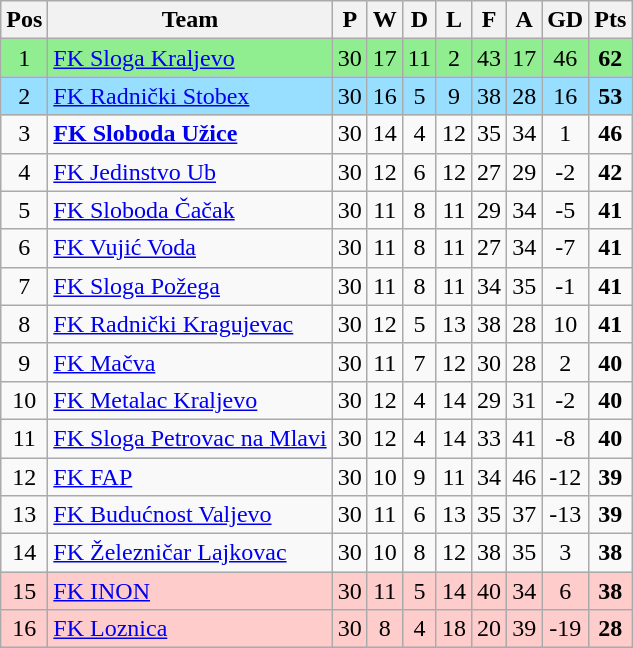<table class="wikitable sortable" style="text-align: center;">
<tr>
<th>Pos</th>
<th>Team</th>
<th>P</th>
<th>W</th>
<th>D</th>
<th>L</th>
<th>F</th>
<th>A</th>
<th>GD</th>
<th>Pts</th>
</tr>
<tr style="background: #90EE90;">
<td>1</td>
<td style="text-align: left;"><a href='#'>FK Sloga Kraljevo</a></td>
<td>30</td>
<td>17</td>
<td>11</td>
<td>2</td>
<td>43</td>
<td>17</td>
<td>46</td>
<td><strong>62</strong></td>
</tr>
<tr style="background: #97DEFF;">
<td>2</td>
<td style="text-align: left;"><a href='#'>FK Radnički Stobex</a></td>
<td>30</td>
<td>16</td>
<td>5</td>
<td>9</td>
<td>38</td>
<td>28</td>
<td>16</td>
<td><strong>53</strong></td>
</tr>
<tr>
<td>3</td>
<td style="text-align: left;"><strong><a href='#'>FK Sloboda Užice</a></strong></td>
<td>30</td>
<td>14</td>
<td>4</td>
<td>12</td>
<td>35</td>
<td>34</td>
<td>1</td>
<td><strong>46</strong></td>
</tr>
<tr>
<td>4</td>
<td style="text-align: left;"><a href='#'>FK Jedinstvo Ub</a></td>
<td>30</td>
<td>12</td>
<td>6</td>
<td>12</td>
<td>27</td>
<td>29</td>
<td>-2</td>
<td><strong>42</strong></td>
</tr>
<tr>
<td>5</td>
<td style="text-align: left;"><a href='#'>FK Sloboda Čačak</a></td>
<td>30</td>
<td>11</td>
<td>8</td>
<td>11</td>
<td>29</td>
<td>34</td>
<td>-5</td>
<td><strong>41</strong></td>
</tr>
<tr>
<td>6</td>
<td style="text-align: left;"><a href='#'>FK Vujić Voda</a></td>
<td>30</td>
<td>11</td>
<td>8</td>
<td>11</td>
<td>27</td>
<td>34</td>
<td>-7</td>
<td><strong>41</strong></td>
</tr>
<tr>
<td>7</td>
<td style="text-align: left;"><a href='#'>FK Sloga Požega</a></td>
<td>30</td>
<td>11</td>
<td>8</td>
<td>11</td>
<td>34</td>
<td>35</td>
<td>-1</td>
<td><strong>41</strong></td>
</tr>
<tr>
<td>8</td>
<td style="text-align: left;"><a href='#'>FK Radnički Kragujevac</a></td>
<td>30</td>
<td>12</td>
<td>5</td>
<td>13</td>
<td>38</td>
<td>28</td>
<td>10</td>
<td><strong>41</strong></td>
</tr>
<tr>
<td>9</td>
<td style="text-align: left;"><a href='#'>FK Mačva</a></td>
<td>30</td>
<td>11</td>
<td>7</td>
<td>12</td>
<td>30</td>
<td>28</td>
<td>2</td>
<td><strong>40</strong></td>
</tr>
<tr>
<td>10</td>
<td style="text-align: left;"><a href='#'>FK Metalac Kraljevo</a></td>
<td>30</td>
<td>12</td>
<td>4</td>
<td>14</td>
<td>29</td>
<td>31</td>
<td>-2</td>
<td><strong>40</strong></td>
</tr>
<tr>
<td>11</td>
<td style="text-align: left;"><a href='#'>FK Sloga Petrovac na Mlavi</a></td>
<td>30</td>
<td>12</td>
<td>4</td>
<td>14</td>
<td>33</td>
<td>41</td>
<td>-8</td>
<td><strong>40</strong></td>
</tr>
<tr>
<td>12</td>
<td style="text-align: left;"><a href='#'>FK FAP</a></td>
<td>30</td>
<td>10</td>
<td>9</td>
<td>11</td>
<td>34</td>
<td>46</td>
<td>-12</td>
<td><strong>39</strong></td>
</tr>
<tr>
<td>13</td>
<td style="text-align: left;"><a href='#'>FK Budućnost Valjevo</a></td>
<td>30</td>
<td>11</td>
<td>6</td>
<td>13</td>
<td>35</td>
<td>37</td>
<td>-13</td>
<td><strong>39</strong></td>
</tr>
<tr>
<td>14</td>
<td style="text-align: left;"><a href='#'>FK Železničar Lajkovac</a></td>
<td>30</td>
<td>10</td>
<td>8</td>
<td>12</td>
<td>38</td>
<td>35</td>
<td>3</td>
<td><strong>38</strong></td>
</tr>
<tr style="background:#FFCCCC">
<td>15</td>
<td style="text-align: left;"><a href='#'>FK INON</a></td>
<td>30</td>
<td>11</td>
<td>5</td>
<td>14</td>
<td>40</td>
<td>34</td>
<td>6</td>
<td><strong>38</strong></td>
</tr>
<tr style="background:#FFCCCC">
<td>16</td>
<td style="text-align: left;"><a href='#'>FK Loznica</a></td>
<td>30</td>
<td>8</td>
<td>4</td>
<td>18</td>
<td>20</td>
<td>39</td>
<td>-19</td>
<td><strong>28</strong></td>
</tr>
</table>
